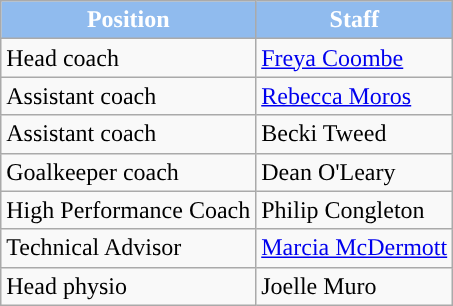<table class="wikitable">
<tr>
<th style="background:#90bbee; color:white;">Position</th>
<th style="background:#90bbee; color:white;">Staff</th>
</tr>
<tr>
<td>Head coach</td>
<td> <a href='#'>Freya Coombe</a></td>
</tr>
<tr>
<td>Assistant coach</td>
<td> <a href='#'>Rebecca Moros</a></td>
</tr>
<tr>
<td>Assistant coach</td>
<td> Becki Tweed</td>
</tr>
<tr>
<td>Goalkeeper coach</td>
<td> Dean O'Leary</td>
</tr>
<tr>
<td>High Performance Coach</td>
<td> Philip Congleton</td>
</tr>
<tr>
<td>Technical Advisor</td>
<td> <a href='#'>Marcia McDermott</a></td>
</tr>
<tr>
<td>Head physio</td>
<td> Joelle Muro</td>
</tr>
</table>
